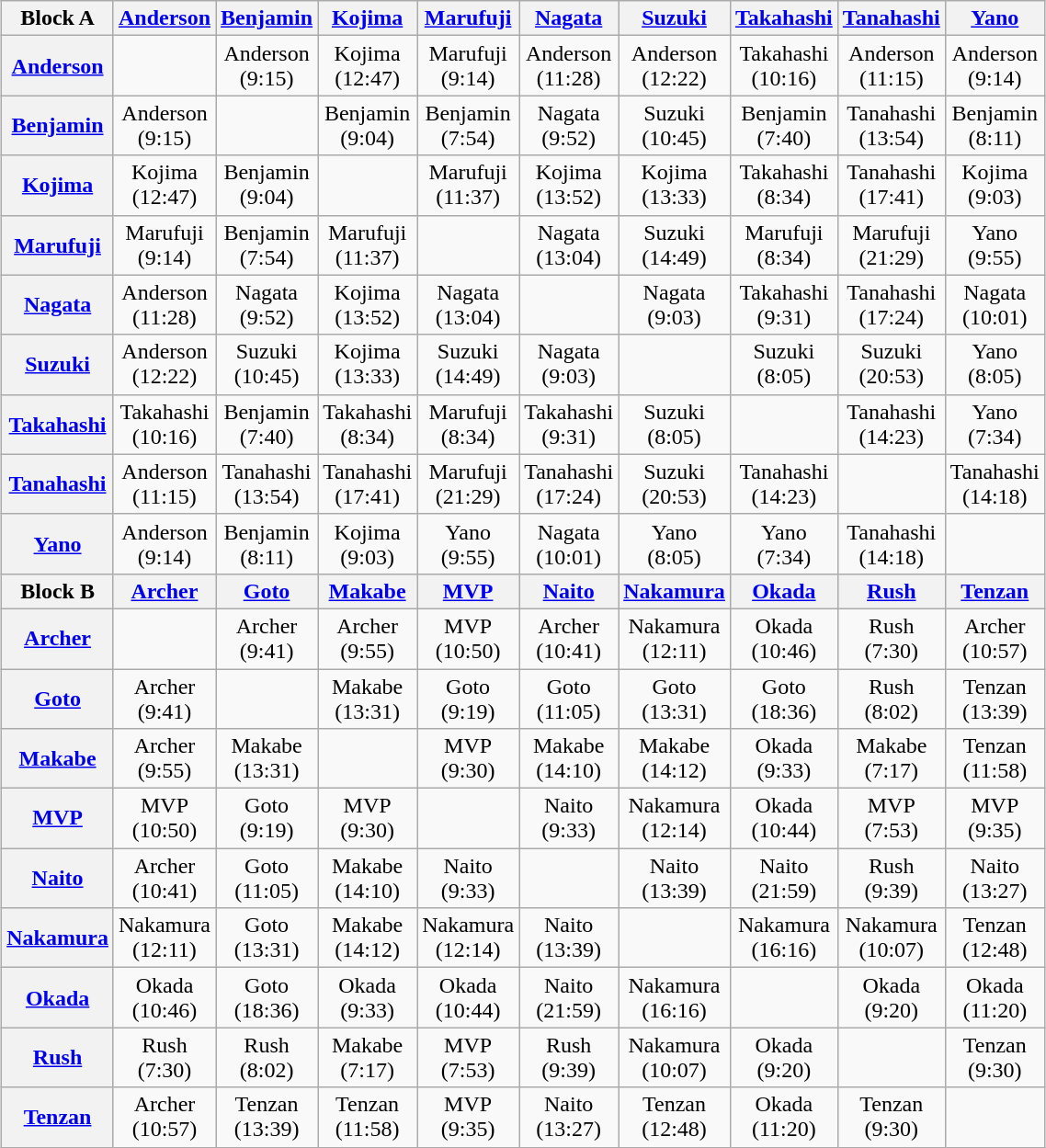<table class="wikitable" align=center style="margin: 1em auto 1em auto">
<tr align="center">
<th>Block A</th>
<th><a href='#'>Anderson</a></th>
<th><a href='#'>Benjamin</a></th>
<th><a href='#'>Kojima</a></th>
<th><a href='#'>Marufuji</a></th>
<th><a href='#'>Nagata</a></th>
<th><a href='#'>Suzuki</a></th>
<th><a href='#'>Takahashi</a></th>
<th><a href='#'>Tanahashi</a></th>
<th><a href='#'>Yano</a></th>
</tr>
<tr align="center">
<th><a href='#'>Anderson</a></th>
<td></td>
<td>Anderson<br>(9:15)</td>
<td>Kojima<br>(12:47)</td>
<td>Marufuji<br>(9:14)</td>
<td>Anderson<br>(11:28)</td>
<td>Anderson<br>(12:22)</td>
<td>Takahashi<br>(10:16)</td>
<td>Anderson<br>(11:15)</td>
<td>Anderson<br>(9:14)</td>
</tr>
<tr align="center">
<th><a href='#'>Benjamin</a></th>
<td>Anderson<br>(9:15)</td>
<td></td>
<td>Benjamin<br>(9:04)</td>
<td>Benjamin<br>(7:54)</td>
<td>Nagata<br>(9:52)</td>
<td>Suzuki<br>(10:45)</td>
<td>Benjamin<br>(7:40)</td>
<td>Tanahashi<br>(13:54)</td>
<td>Benjamin<br>(8:11)</td>
</tr>
<tr align="center">
<th><a href='#'>Kojima</a></th>
<td>Kojima<br>(12:47)</td>
<td>Benjamin<br>(9:04)</td>
<td></td>
<td>Marufuji<br>(11:37)</td>
<td>Kojima<br>(13:52)</td>
<td>Kojima<br>(13:33)</td>
<td>Takahashi<br>(8:34)</td>
<td>Tanahashi<br>(17:41)</td>
<td>Kojima<br>(9:03)</td>
</tr>
<tr align="center">
<th><a href='#'>Marufuji</a></th>
<td>Marufuji<br>(9:14)</td>
<td>Benjamin<br>(7:54)</td>
<td>Marufuji<br>(11:37)</td>
<td></td>
<td>Nagata<br>(13:04)</td>
<td>Suzuki<br>(14:49)</td>
<td>Marufuji<br>(8:34)</td>
<td>Marufuji<br>(21:29)</td>
<td>Yano<br>(9:55)</td>
</tr>
<tr align="center">
<th><a href='#'>Nagata</a></th>
<td>Anderson<br>(11:28)</td>
<td>Nagata<br>(9:52)</td>
<td>Kojima<br>(13:52)</td>
<td>Nagata<br>(13:04)</td>
<td></td>
<td>Nagata<br>(9:03)</td>
<td>Takahashi<br>(9:31)</td>
<td>Tanahashi<br>(17:24)</td>
<td>Nagata<br>(10:01)</td>
</tr>
<tr align="center">
<th><a href='#'>Suzuki</a></th>
<td>Anderson<br>(12:22)</td>
<td>Suzuki<br>(10:45)</td>
<td>Kojima<br>(13:33)</td>
<td>Suzuki<br>(14:49)</td>
<td>Nagata<br>(9:03)</td>
<td></td>
<td>Suzuki<br>(8:05)</td>
<td>Suzuki<br>(20:53)</td>
<td>Yano<br>(8:05)</td>
</tr>
<tr align="center">
<th><a href='#'>Takahashi</a></th>
<td>Takahashi<br>(10:16)</td>
<td>Benjamin<br>(7:40)</td>
<td>Takahashi<br>(8:34)</td>
<td>Marufuji<br>(8:34)</td>
<td>Takahashi<br>(9:31)</td>
<td>Suzuki<br>(8:05)</td>
<td></td>
<td>Tanahashi<br>(14:23)</td>
<td>Yano<br>(7:34)</td>
</tr>
<tr align="center">
<th><a href='#'>Tanahashi</a></th>
<td>Anderson<br>(11:15)</td>
<td>Tanahashi<br>(13:54)</td>
<td>Tanahashi<br>(17:41)</td>
<td>Marufuji<br>(21:29)</td>
<td>Tanahashi<br>(17:24)</td>
<td>Suzuki<br>(20:53)</td>
<td>Tanahashi<br>(14:23)</td>
<td></td>
<td>Tanahashi<br>(14:18)</td>
</tr>
<tr align="center">
<th><a href='#'>Yano</a></th>
<td>Anderson<br>(9:14)</td>
<td>Benjamin<br>(8:11)</td>
<td>Kojima<br>(9:03)</td>
<td>Yano<br>(9:55)</td>
<td>Nagata<br>(10:01)</td>
<td>Yano<br>(8:05)</td>
<td>Yano<br>(7:34)</td>
<td>Tanahashi<br>(14:18)</td>
<td></td>
</tr>
<tr align="center">
<th>Block B</th>
<th><a href='#'>Archer</a></th>
<th><a href='#'>Goto</a></th>
<th><a href='#'>Makabe</a></th>
<th><a href='#'>MVP</a></th>
<th><a href='#'>Naito</a></th>
<th><a href='#'>Nakamura</a></th>
<th><a href='#'>Okada</a></th>
<th><a href='#'>Rush</a></th>
<th><a href='#'>Tenzan</a></th>
</tr>
<tr align="center">
<th><a href='#'>Archer</a></th>
<td></td>
<td>Archer<br>(9:41)</td>
<td>Archer<br>(9:55)</td>
<td>MVP<br>(10:50)</td>
<td>Archer<br>(10:41)</td>
<td>Nakamura<br>(12:11)</td>
<td>Okada<br>(10:46)</td>
<td>Rush<br>(7:30)</td>
<td>Archer<br>(10:57)</td>
</tr>
<tr align="center">
<th><a href='#'>Goto</a></th>
<td>Archer<br>(9:41)</td>
<td></td>
<td>Makabe<br>(13:31)</td>
<td>Goto<br>(9:19)</td>
<td>Goto<br>(11:05)</td>
<td>Goto<br>(13:31)</td>
<td>Goto<br>(18:36)</td>
<td>Rush<br>(8:02)</td>
<td>Tenzan<br>(13:39)</td>
</tr>
<tr align="center">
<th><a href='#'>Makabe</a></th>
<td>Archer<br>(9:55)</td>
<td>Makabe<br>(13:31)</td>
<td></td>
<td>MVP<br>(9:30)</td>
<td>Makabe<br>(14:10)</td>
<td>Makabe<br>(14:12)</td>
<td>Okada<br>(9:33)</td>
<td>Makabe<br>(7:17)</td>
<td>Tenzan<br>(11:58)</td>
</tr>
<tr align="center">
<th><a href='#'>MVP</a></th>
<td>MVP<br>(10:50)</td>
<td>Goto<br>(9:19)</td>
<td>MVP<br>(9:30)</td>
<td></td>
<td>Naito<br>(9:33)</td>
<td>Nakamura<br>(12:14)</td>
<td>Okada<br>(10:44)</td>
<td>MVP<br>(7:53)</td>
<td>MVP<br>(9:35)</td>
</tr>
<tr align="center">
<th><a href='#'>Naito</a></th>
<td>Archer<br>(10:41)</td>
<td>Goto<br>(11:05)</td>
<td>Makabe<br>(14:10)</td>
<td>Naito<br>(9:33)</td>
<td></td>
<td>Naito<br>(13:39)</td>
<td>Naito<br>(21:59)</td>
<td>Rush<br>(9:39)</td>
<td>Naito<br>(13:27)</td>
</tr>
<tr align="center">
<th><a href='#'>Nakamura</a></th>
<td>Nakamura<br>(12:11)</td>
<td>Goto<br>(13:31)</td>
<td>Makabe<br>(14:12)</td>
<td>Nakamura<br>(12:14)</td>
<td>Naito<br>(13:39)</td>
<td></td>
<td>Nakamura<br>(16:16)</td>
<td>Nakamura<br>(10:07)</td>
<td>Tenzan<br>(12:48)</td>
</tr>
<tr align="center">
<th><a href='#'>Okada</a></th>
<td>Okada<br>(10:46)</td>
<td>Goto<br>(18:36)</td>
<td>Okada<br>(9:33)</td>
<td>Okada<br>(10:44)</td>
<td>Naito<br>(21:59)</td>
<td>Nakamura<br>(16:16)</td>
<td></td>
<td>Okada<br>(9:20)</td>
<td>Okada<br>(11:20)</td>
</tr>
<tr align="center">
<th><a href='#'>Rush</a></th>
<td>Rush<br>(7:30)</td>
<td>Rush<br>(8:02)</td>
<td>Makabe<br>(7:17)</td>
<td>MVP<br>(7:53)</td>
<td>Rush<br>(9:39)</td>
<td>Nakamura<br>(10:07)</td>
<td>Okada<br>(9:20)</td>
<td></td>
<td>Tenzan<br>(9:30)</td>
</tr>
<tr align="center">
<th><a href='#'>Tenzan</a></th>
<td>Archer<br>(10:57)</td>
<td>Tenzan<br>(13:39)</td>
<td>Tenzan<br>(11:58)</td>
<td>MVP<br>(9:35)</td>
<td>Naito<br>(13:27)</td>
<td>Tenzan<br>(12:48)</td>
<td>Okada<br>(11:20)</td>
<td>Tenzan<br>(9:30)</td>
<td></td>
</tr>
</table>
